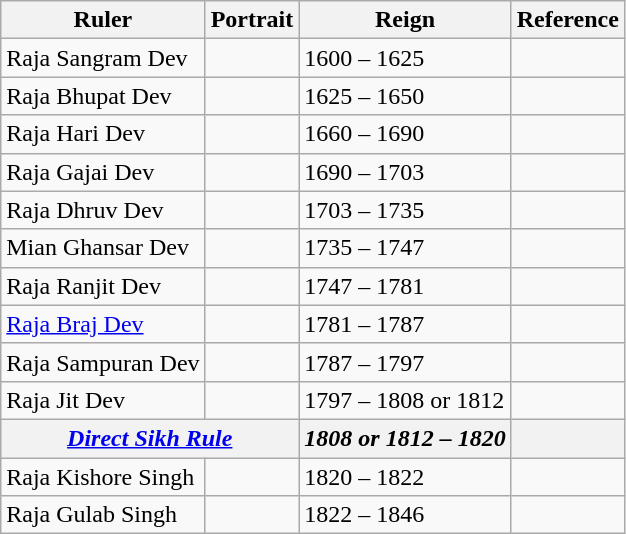<table class="wikitable">
<tr>
<th>Ruler</th>
<th>Portrait</th>
<th>Reign</th>
<th>Reference</th>
</tr>
<tr>
<td>Raja Sangram Dev</td>
<td></td>
<td>1600 – 1625</td>
<td></td>
</tr>
<tr>
<td>Raja Bhupat Dev</td>
<td></td>
<td>1625 – 1650</td>
<td></td>
</tr>
<tr>
<td>Raja Hari Dev</td>
<td></td>
<td>1660 – 1690</td>
<td></td>
</tr>
<tr>
<td>Raja Gajai Dev</td>
<td></td>
<td>1690 – 1703</td>
<td></td>
</tr>
<tr>
<td>Raja Dhruv Dev</td>
<td></td>
<td>1703 – 1735</td>
<td></td>
</tr>
<tr>
<td>Mian Ghansar Dev</td>
<td></td>
<td>1735 – 1747</td>
<td></td>
</tr>
<tr>
<td>Raja Ranjit Dev</td>
<td></td>
<td>1747 – 1781</td>
<td></td>
</tr>
<tr>
<td><a href='#'>Raja Braj Dev</a></td>
<td></td>
<td>1781 – 1787</td>
<td></td>
</tr>
<tr>
<td>Raja Sampuran Dev</td>
<td></td>
<td>1787 – 1797</td>
<td></td>
</tr>
<tr>
<td>Raja Jit Dev</td>
<td></td>
<td>1797 – 1808 or 1812</td>
<td></td>
</tr>
<tr>
<th colspan="2"><em><a href='#'>Direct Sikh Rule</a></em></th>
<th><em>1808 or 1812 – 1820</em></th>
<th></th>
</tr>
<tr>
<td>Raja Kishore Singh</td>
<td></td>
<td>1820 – 1822</td>
<td></td>
</tr>
<tr>
<td>Raja Gulab Singh</td>
<td></td>
<td>1822 – 1846</td>
<td></td>
</tr>
</table>
